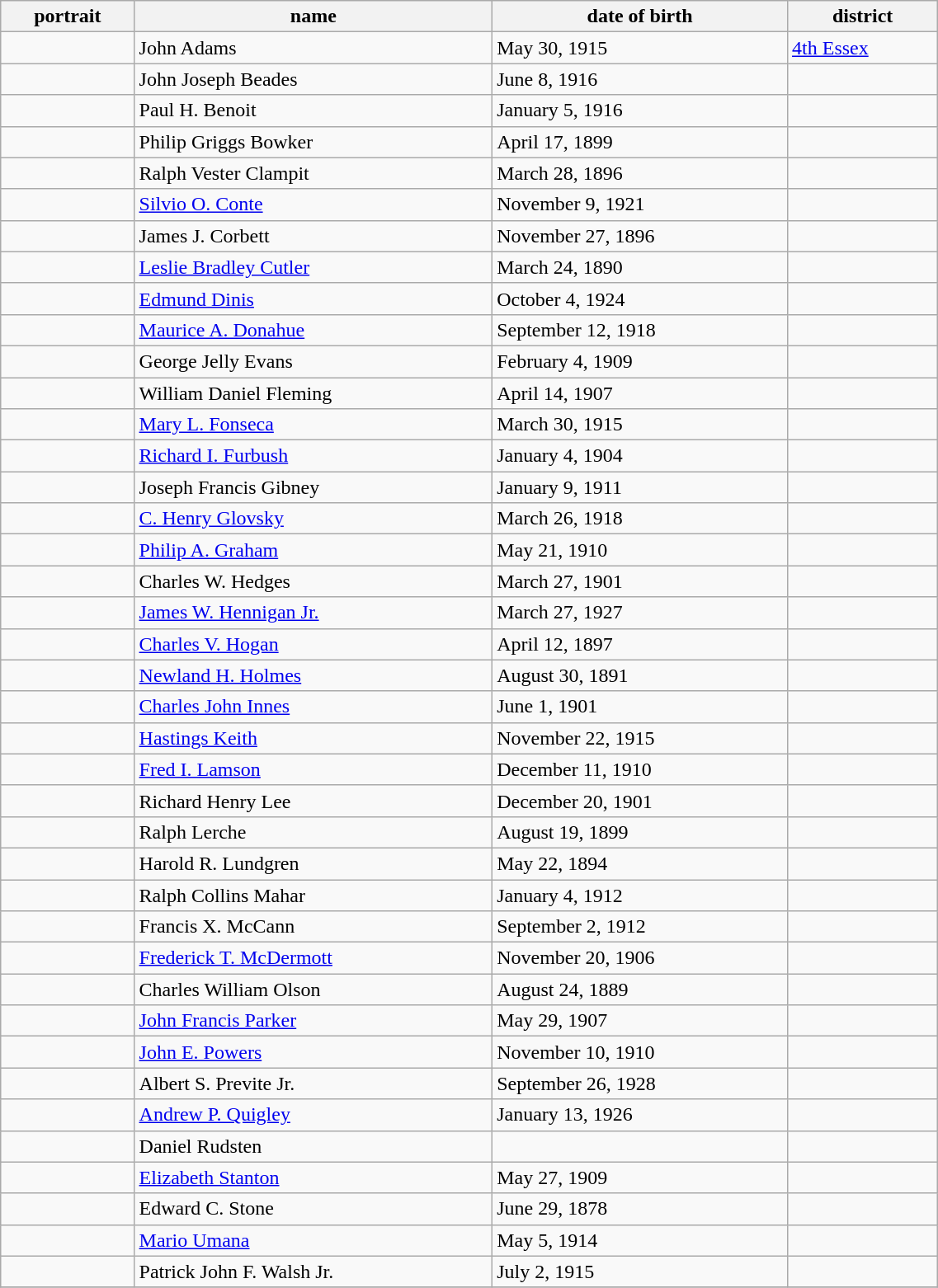<table class='wikitable sortable' style="width:60%">
<tr>
<th>portrait</th>
<th>name </th>
<th data-sort-type=date>date of birth </th>
<th>district </th>
</tr>
<tr>
<td></td>
<td>John Adams</td>
<td>May 30, 1915</td>
<td><a href='#'>4th Essex</a></td>
</tr>
<tr>
<td></td>
<td>John Joseph Beades</td>
<td>June 8, 1916</td>
<td></td>
</tr>
<tr>
<td></td>
<td>Paul H. Benoit</td>
<td>January 5, 1916</td>
<td></td>
</tr>
<tr>
<td></td>
<td>Philip Griggs Bowker</td>
<td>April 17, 1899</td>
<td></td>
</tr>
<tr>
<td></td>
<td>Ralph Vester Clampit</td>
<td>March 28, 1896</td>
<td></td>
</tr>
<tr>
<td></td>
<td><a href='#'>Silvio O. Conte</a></td>
<td>November 9, 1921</td>
<td></td>
</tr>
<tr>
<td></td>
<td>James J. Corbett</td>
<td>November 27, 1896</td>
<td></td>
</tr>
<tr>
<td></td>
<td><a href='#'>Leslie Bradley Cutler</a></td>
<td>March 24, 1890</td>
<td></td>
</tr>
<tr>
<td></td>
<td><a href='#'>Edmund Dinis</a></td>
<td>October 4, 1924</td>
<td></td>
</tr>
<tr>
<td></td>
<td><a href='#'>Maurice A. Donahue</a></td>
<td>September 12, 1918</td>
<td></td>
</tr>
<tr>
<td></td>
<td>George Jelly Evans</td>
<td>February 4, 1909</td>
<td></td>
</tr>
<tr>
<td></td>
<td>William Daniel Fleming</td>
<td>April 14, 1907</td>
<td></td>
</tr>
<tr>
<td></td>
<td><a href='#'>Mary L. Fonseca</a></td>
<td>March 30, 1915</td>
<td></td>
</tr>
<tr>
<td></td>
<td><a href='#'>Richard I. Furbush</a></td>
<td>January 4, 1904</td>
<td></td>
</tr>
<tr>
<td></td>
<td>Joseph Francis Gibney</td>
<td>January 9, 1911</td>
<td></td>
</tr>
<tr>
<td></td>
<td><a href='#'>C. Henry Glovsky</a></td>
<td>March 26, 1918</td>
<td></td>
</tr>
<tr>
<td></td>
<td><a href='#'>Philip A. Graham</a></td>
<td>May 21, 1910</td>
<td></td>
</tr>
<tr>
<td></td>
<td>Charles W. Hedges</td>
<td>March 27, 1901</td>
<td></td>
</tr>
<tr>
<td></td>
<td><a href='#'>James W. Hennigan Jr.</a></td>
<td>March 27, 1927</td>
<td></td>
</tr>
<tr>
<td></td>
<td><a href='#'>Charles V. Hogan</a></td>
<td>April 12, 1897</td>
<td></td>
</tr>
<tr>
<td></td>
<td><a href='#'>Newland H. Holmes</a></td>
<td>August 30, 1891</td>
<td></td>
</tr>
<tr>
<td></td>
<td><a href='#'>Charles John Innes</a></td>
<td>June 1, 1901</td>
<td></td>
</tr>
<tr>
<td></td>
<td><a href='#'>Hastings Keith</a></td>
<td>November 22, 1915</td>
<td></td>
</tr>
<tr>
<td></td>
<td><a href='#'>Fred I. Lamson</a></td>
<td>December 11, 1910</td>
<td></td>
</tr>
<tr>
<td></td>
<td>Richard Henry Lee</td>
<td>December 20, 1901</td>
<td></td>
</tr>
<tr>
<td></td>
<td>Ralph Lerche</td>
<td>August 19, 1899</td>
<td></td>
</tr>
<tr>
<td></td>
<td>Harold R. Lundgren</td>
<td>May 22, 1894</td>
<td></td>
</tr>
<tr>
<td></td>
<td>Ralph Collins Mahar</td>
<td>January 4, 1912</td>
<td></td>
</tr>
<tr>
<td></td>
<td>Francis X. McCann</td>
<td>September 2, 1912</td>
<td></td>
</tr>
<tr>
<td></td>
<td><a href='#'>Frederick T. McDermott</a></td>
<td>November 20, 1906</td>
<td></td>
</tr>
<tr>
<td></td>
<td>Charles William Olson</td>
<td>August 24, 1889</td>
<td></td>
</tr>
<tr>
<td></td>
<td><a href='#'>John Francis Parker</a></td>
<td>May 29, 1907</td>
<td></td>
</tr>
<tr>
<td></td>
<td><a href='#'>John E. Powers</a></td>
<td>November 10, 1910</td>
<td></td>
</tr>
<tr>
<td></td>
<td>Albert S. Previte Jr.</td>
<td>September 26, 1928</td>
<td></td>
</tr>
<tr>
<td></td>
<td><a href='#'>Andrew P. Quigley</a></td>
<td>January 13, 1926</td>
<td></td>
</tr>
<tr>
<td></td>
<td>Daniel Rudsten</td>
<td></td>
<td></td>
</tr>
<tr>
<td></td>
<td><a href='#'>Elizabeth Stanton</a></td>
<td>May 27, 1909</td>
<td></td>
</tr>
<tr>
<td></td>
<td>Edward C. Stone</td>
<td>June 29, 1878</td>
<td></td>
</tr>
<tr>
<td></td>
<td><a href='#'>Mario Umana</a></td>
<td>May 5, 1914</td>
<td></td>
</tr>
<tr>
<td></td>
<td>Patrick John F. Walsh Jr.</td>
<td>July 2, 1915</td>
<td></td>
</tr>
<tr>
</tr>
</table>
